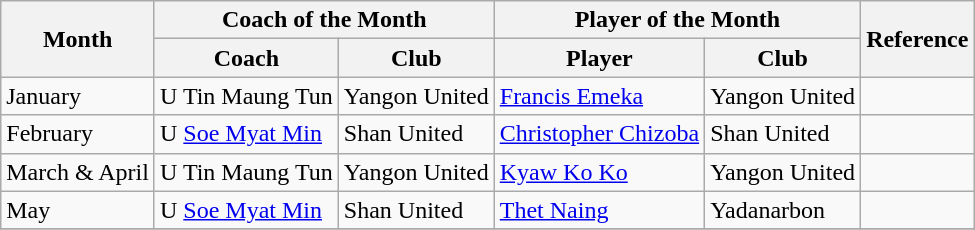<table class="wikitable">
<tr>
<th rowspan="2">Month</th>
<th colspan="2">Coach of the Month</th>
<th colspan="2">Player of the Month</th>
<th rowspan="2">Reference</th>
</tr>
<tr>
<th>Coach</th>
<th>Club</th>
<th>Player</th>
<th>Club</th>
</tr>
<tr>
<td>January</td>
<td>U Tin Maung Tun</td>
<td>Yangon United</td>
<td> <a href='#'>Francis Emeka</a></td>
<td>Yangon United</td>
<td></td>
</tr>
<tr>
<td>February</td>
<td> U <a href='#'>Soe Myat Min</a></td>
<td>Shan United</td>
<td> <a href='#'>Christopher Chizoba</a></td>
<td>Shan United</td>
<td></td>
</tr>
<tr>
<td>March & April</td>
<td>U Tin Maung Tun</td>
<td>Yangon United</td>
<td><a href='#'>Kyaw Ko Ko</a></td>
<td>Yangon United</td>
<td></td>
</tr>
<tr>
<td>May</td>
<td> U <a href='#'>Soe Myat Min</a></td>
<td>Shan United</td>
<td> <a href='#'>Thet Naing</a></td>
<td>Yadanarbon</td>
<td></td>
</tr>
<tr>
</tr>
</table>
